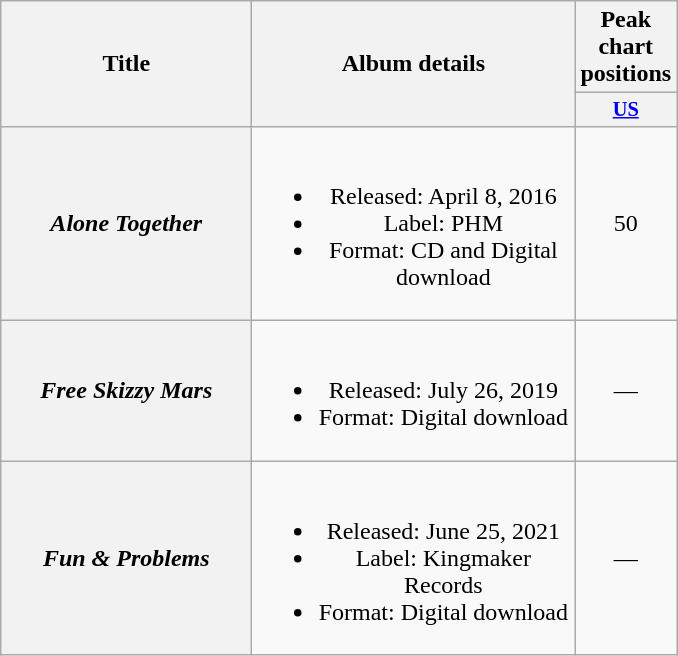<table class="wikitable plainrowheaders" style="text-align:center;">
<tr>
<th scope="col" rowspan="2" style="width:10em;">Title</th>
<th scope="col" rowspan="2" style="width:13em;">Album details</th>
<th scope="col" colspan="1">Peak chart positions</th>
</tr>
<tr>
<th scope="col" style="width:3em;font-size:85%;"><a href='#'>US</a><br></th>
</tr>
<tr>
<th scope="row"><em>Alone Together</em></th>
<td><br><ul><li>Released: April 8, 2016</li><li>Label: PHM</li><li>Format: CD and Digital download</li></ul></td>
<td>50</td>
</tr>
<tr>
<th scope="row"><em>Free Skizzy Mars</em></th>
<td><br><ul><li>Released: July 26, 2019</li><li>Format: Digital download</li></ul></td>
<td>—</td>
</tr>
<tr>
<th scope="row"><em>Fun & Problems</em></th>
<td><br><ul><li>Released: June 25, 2021</li><li>Label: Kingmaker Records</li><li>Format: Digital download</li></ul></td>
<td>—</td>
</tr>
</table>
